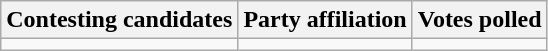<table class="wikitable sortable">
<tr>
<th>Contesting candidates</th>
<th>Party affiliation</th>
<th>Votes polled</th>
</tr>
<tr>
<td></td>
<td></td>
<td></td>
</tr>
</table>
